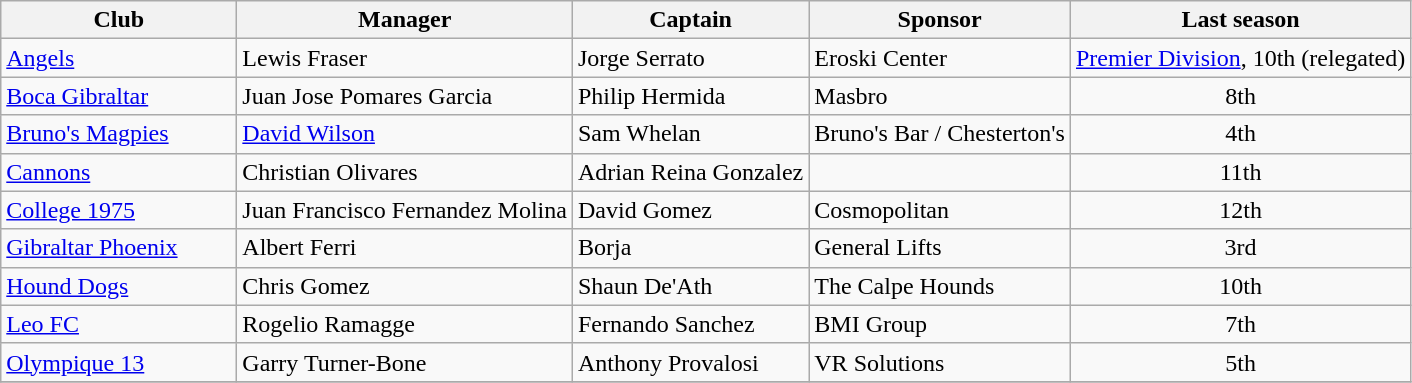<table class="wikitable">
<tr>
<th width="150px">Club</th>
<th>Manager</th>
<th>Captain</th>
<th>Sponsor</th>
<th>Last season</th>
</tr>
<tr>
<td><a href='#'>Angels</a></td>
<td> Lewis Fraser</td>
<td> Jorge Serrato</td>
<td>Eroski Center</td>
<td align="center"><a href='#'>Premier Division</a>, 10th (relegated)</td>
</tr>
<tr>
<td><a href='#'>Boca Gibraltar</a></td>
<td> Juan Jose Pomares Garcia</td>
<td> Philip Hermida</td>
<td>Masbro</td>
<td align="center">8th</td>
</tr>
<tr>
<td><a href='#'>Bruno's Magpies</a></td>
<td> <a href='#'>David Wilson</a></td>
<td> Sam Whelan</td>
<td>Bruno's Bar / Chesterton's</td>
<td align="center">4th</td>
</tr>
<tr>
<td><a href='#'>Cannons</a></td>
<td> Christian Olivares</td>
<td> Adrian Reina Gonzalez</td>
<td></td>
<td align="center">11th</td>
</tr>
<tr>
<td><a href='#'>College 1975</a></td>
<td> Juan Francisco Fernandez Molina</td>
<td> David Gomez</td>
<td>Cosmopolitan</td>
<td align="center">12th</td>
</tr>
<tr>
<td><a href='#'>Gibraltar Phoenix</a></td>
<td> Albert Ferri</td>
<td> Borja</td>
<td>General Lifts</td>
<td align="center">3rd</td>
</tr>
<tr>
<td><a href='#'>Hound Dogs</a></td>
<td> Chris Gomez</td>
<td> Shaun De'Ath</td>
<td>The Calpe Hounds</td>
<td align="center">10th</td>
</tr>
<tr>
<td><a href='#'>Leo FC</a></td>
<td> Rogelio Ramagge</td>
<td> Fernando Sanchez</td>
<td>BMI Group</td>
<td align="center">7th</td>
</tr>
<tr>
<td><a href='#'>Olympique 13</a></td>
<td> Garry Turner-Bone</td>
<td> Anthony Provalosi</td>
<td>VR Solutions</td>
<td align="center">5th</td>
</tr>
<tr>
</tr>
</table>
